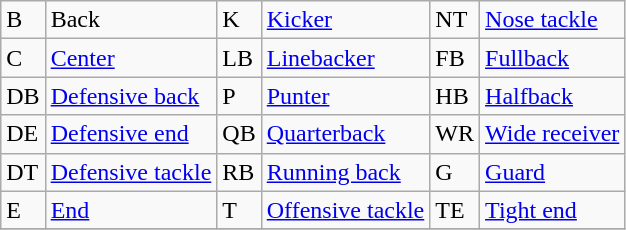<table class="wikitable">
<tr>
<td>B</td>
<td>Back</td>
<td>K</td>
<td><a href='#'>Kicker</a></td>
<td>NT</td>
<td><a href='#'>Nose tackle</a></td>
</tr>
<tr>
<td>C</td>
<td><a href='#'>Center</a></td>
<td>LB</td>
<td><a href='#'>Linebacker</a></td>
<td>FB</td>
<td><a href='#'>Fullback</a></td>
</tr>
<tr>
<td>DB</td>
<td><a href='#'>Defensive back</a></td>
<td>P</td>
<td><a href='#'>Punter</a></td>
<td>HB</td>
<td><a href='#'>Halfback</a></td>
</tr>
<tr>
<td>DE</td>
<td><a href='#'>Defensive end</a></td>
<td>QB</td>
<td><a href='#'>Quarterback</a></td>
<td>WR</td>
<td><a href='#'>Wide receiver</a></td>
</tr>
<tr>
<td>DT</td>
<td><a href='#'>Defensive tackle</a></td>
<td>RB</td>
<td><a href='#'>Running back</a></td>
<td>G</td>
<td><a href='#'>Guard</a></td>
</tr>
<tr>
<td>E</td>
<td><a href='#'>End</a></td>
<td>T</td>
<td><a href='#'>Offensive tackle</a></td>
<td>TE</td>
<td><a href='#'>Tight end</a></td>
</tr>
<tr>
</tr>
</table>
